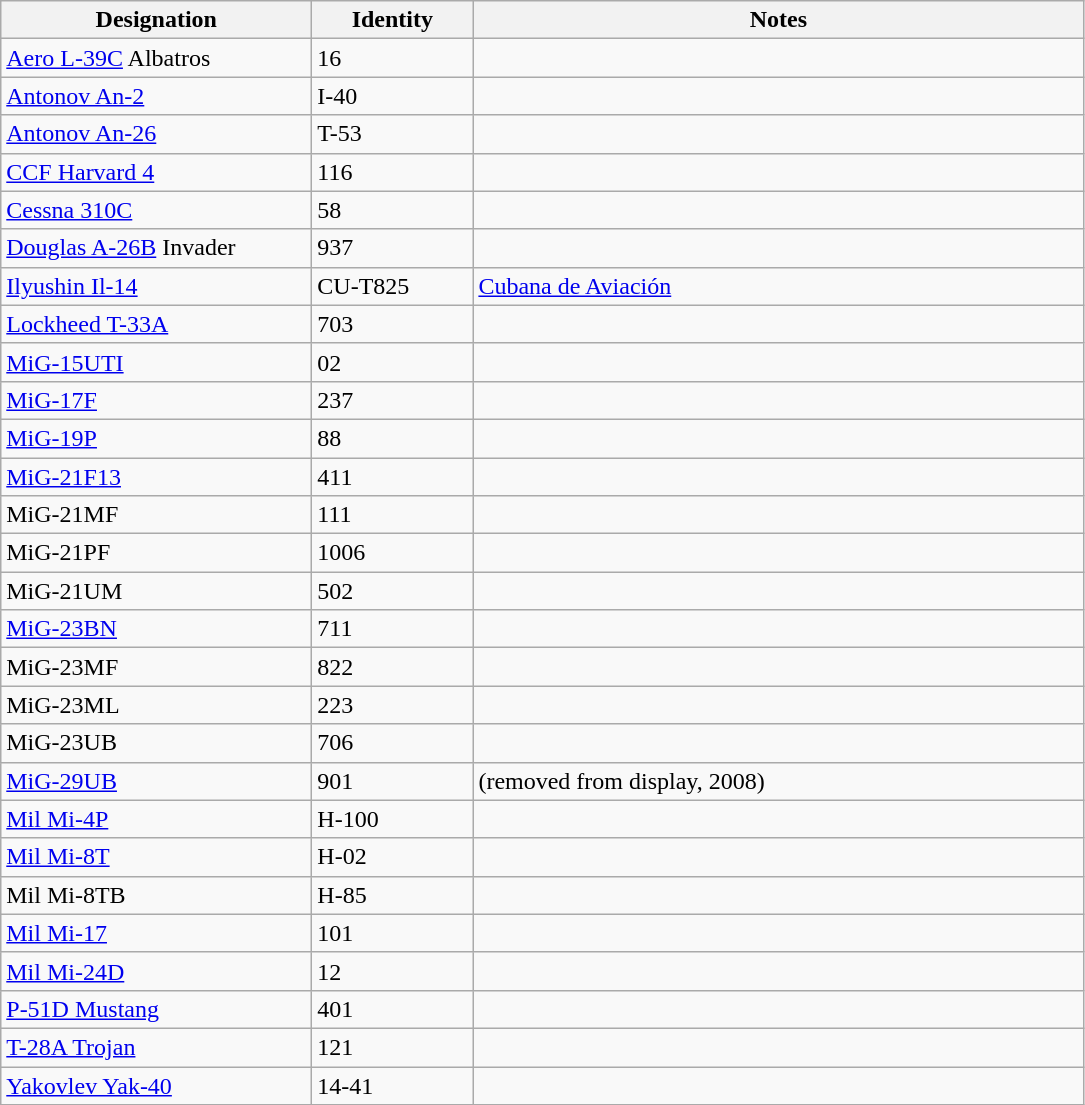<table class="wikitable" style="text-align:left">
<tr>
<th width="200">Designation</th>
<th width="100">Identity</th>
<th width="400">Notes</th>
</tr>
<tr>
<td><a href='#'>Aero L-39C</a> Albatros</td>
<td>16</td>
<td></td>
</tr>
<tr>
<td><a href='#'>Antonov An-2</a></td>
<td>I-40</td>
<td></td>
</tr>
<tr>
<td><a href='#'>Antonov An-26</a></td>
<td>T-53</td>
<td></td>
</tr>
<tr>
<td><a href='#'>CCF Harvard 4</a></td>
<td>116</td>
<td></td>
</tr>
<tr>
<td><a href='#'>Cessna 310C</a></td>
<td>58</td>
<td></td>
</tr>
<tr>
<td><a href='#'>Douglas A-26B</a> Invader</td>
<td>937</td>
<td></td>
</tr>
<tr>
<td><a href='#'>Ilyushin Il-14</a></td>
<td>CU-T825</td>
<td><a href='#'>Cubana de Aviación</a></td>
</tr>
<tr>
<td><a href='#'>Lockheed T-33A</a></td>
<td>703</td>
<td></td>
</tr>
<tr>
<td><a href='#'>MiG-15UTI</a></td>
<td>02</td>
<td></td>
</tr>
<tr>
<td><a href='#'>MiG-17F</a></td>
<td>237</td>
<td></td>
</tr>
<tr>
<td><a href='#'>MiG-19P</a></td>
<td>88</td>
<td></td>
</tr>
<tr>
<td><a href='#'>MiG-21F13</a></td>
<td>411</td>
<td></td>
</tr>
<tr>
<td>MiG-21MF</td>
<td>111</td>
<td></td>
</tr>
<tr>
<td>MiG-21PF</td>
<td>1006</td>
<td></td>
</tr>
<tr>
<td>MiG-21UM</td>
<td>502</td>
<td></td>
</tr>
<tr>
<td><a href='#'>MiG-23BN</a></td>
<td>711</td>
<td></td>
</tr>
<tr>
<td>MiG-23MF</td>
<td>822</td>
<td></td>
</tr>
<tr>
<td>MiG-23ML</td>
<td>223</td>
<td></td>
</tr>
<tr>
<td>MiG-23UB</td>
<td>706</td>
<td></td>
</tr>
<tr>
<td><a href='#'>MiG-29UB</a></td>
<td>901</td>
<td>(removed from display, 2008)</td>
</tr>
<tr>
<td><a href='#'>Mil Mi-4P</a></td>
<td>H-100</td>
<td></td>
</tr>
<tr>
<td><a href='#'>Mil Mi-8T</a></td>
<td>H-02</td>
<td></td>
</tr>
<tr>
<td>Mil Mi-8TB</td>
<td>H-85</td>
<td></td>
</tr>
<tr>
<td><a href='#'>Mil Mi-17</a></td>
<td>101</td>
<td></td>
</tr>
<tr>
<td><a href='#'>Mil Mi-24D</a></td>
<td>12</td>
<td></td>
</tr>
<tr>
<td><a href='#'>P-51D Mustang</a></td>
<td>401</td>
<td></td>
</tr>
<tr>
<td><a href='#'>T-28A Trojan</a></td>
<td>121</td>
<td></td>
</tr>
<tr>
<td><a href='#'>Yakovlev Yak-40</a></td>
<td>14-41</td>
<td></td>
</tr>
</table>
